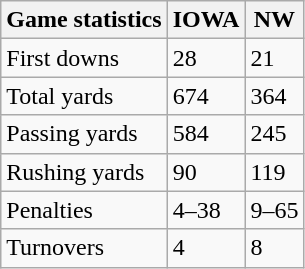<table class="wikitable">
<tr>
<th>Game statistics</th>
<th>IOWA</th>
<th>NW</th>
</tr>
<tr>
<td>First downs</td>
<td>28</td>
<td>21</td>
</tr>
<tr>
<td>Total yards</td>
<td>674</td>
<td>364</td>
</tr>
<tr>
<td>Passing yards</td>
<td>584</td>
<td>245</td>
</tr>
<tr>
<td>Rushing yards</td>
<td>90</td>
<td>119</td>
</tr>
<tr>
<td>Penalties</td>
<td>4–38</td>
<td>9–65</td>
</tr>
<tr>
<td>Turnovers</td>
<td>4</td>
<td>8</td>
</tr>
</table>
